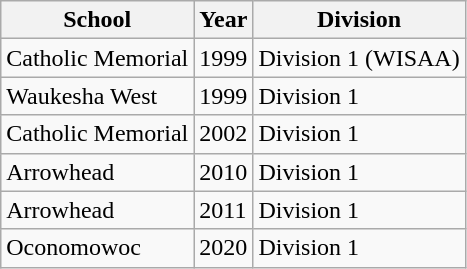<table class="wikitable">
<tr>
<th>School</th>
<th>Year</th>
<th>Division</th>
</tr>
<tr>
<td>Catholic Memorial</td>
<td>1999</td>
<td>Division 1 (WISAA)</td>
</tr>
<tr>
<td>Waukesha West</td>
<td>1999</td>
<td>Division 1</td>
</tr>
<tr>
<td>Catholic Memorial</td>
<td>2002</td>
<td>Division 1</td>
</tr>
<tr>
<td>Arrowhead</td>
<td>2010</td>
<td>Division 1</td>
</tr>
<tr>
<td>Arrowhead</td>
<td>2011</td>
<td>Division 1</td>
</tr>
<tr>
<td>Oconomowoc</td>
<td>2020</td>
<td>Division 1</td>
</tr>
</table>
